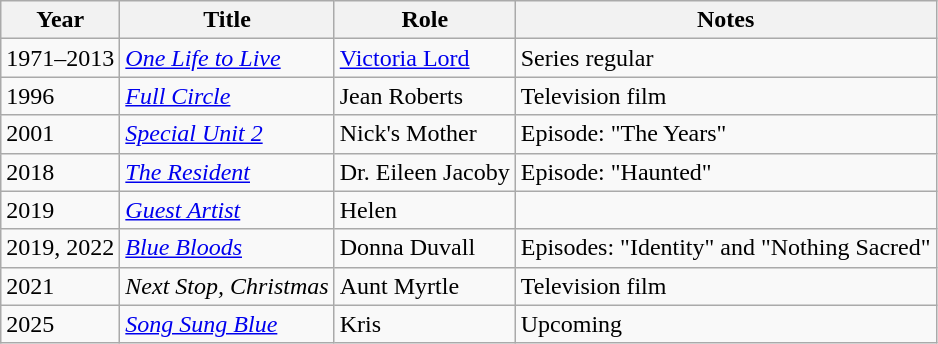<table class="wikitable sortable">
<tr>
<th>Year</th>
<th>Title</th>
<th>Role</th>
<th class="unsortable">Notes</th>
</tr>
<tr>
<td>1971–2013</td>
<td><em><a href='#'>One Life to Live</a></em></td>
<td><a href='#'>Victoria Lord</a></td>
<td>Series regular</td>
</tr>
<tr>
<td>1996</td>
<td><em><a href='#'>Full Circle</a></em></td>
<td>Jean Roberts</td>
<td>Television film</td>
</tr>
<tr>
<td>2001</td>
<td><em><a href='#'>Special Unit 2</a></em></td>
<td>Nick's Mother</td>
<td>Episode: "The Years"</td>
</tr>
<tr>
<td>2018</td>
<td><em><a href='#'>The Resident</a></em></td>
<td>Dr. Eileen Jacoby</td>
<td>Episode: "Haunted"</td>
</tr>
<tr>
<td>2019</td>
<td><em><a href='#'>Guest Artist</a></em></td>
<td>Helen</td>
<td></td>
</tr>
<tr>
<td>2019, 2022</td>
<td><em><a href='#'>Blue Bloods</a></em></td>
<td>Donna Duvall</td>
<td>Episodes: "Identity" and "Nothing Sacred"</td>
</tr>
<tr>
<td>2021</td>
<td><em>Next Stop, Christmas</em></td>
<td>Aunt Myrtle</td>
<td>Television film</td>
</tr>
<tr>
<td>2025</td>
<td><em><a href='#'>Song Sung Blue</a></em></td>
<td>Kris</td>
<td>Upcoming</td>
</tr>
</table>
